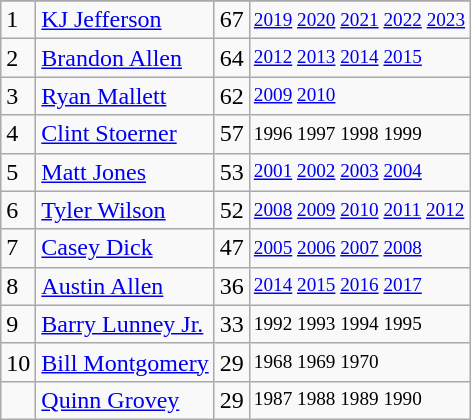<table class="wikitable">
<tr>
</tr>
<tr>
<td>1</td>
<td><a href='#'>KJ Jefferson</a></td>
<td>67</td>
<td style="font-size:80%;"><a href='#'>2019</a> <a href='#'>2020</a> <a href='#'>2021</a> <a href='#'>2022</a> <a href='#'>2023</a></td>
</tr>
<tr>
<td>2</td>
<td><a href='#'>Brandon Allen</a></td>
<td>64</td>
<td style="font-size:80%;"><a href='#'>2012</a> <a href='#'>2013</a> <a href='#'>2014</a> <a href='#'>2015</a></td>
</tr>
<tr>
<td>3</td>
<td><a href='#'>Ryan Mallett</a></td>
<td>62</td>
<td style="font-size:80%;"><a href='#'>2009</a> <a href='#'>2010</a></td>
</tr>
<tr>
<td>4</td>
<td><a href='#'>Clint Stoerner</a></td>
<td>57</td>
<td style="font-size:80%;">1996 1997 1998 1999</td>
</tr>
<tr>
<td>5</td>
<td><a href='#'>Matt Jones</a></td>
<td>53</td>
<td style="font-size:80%;"><a href='#'>2001</a> <a href='#'>2002</a> <a href='#'>2003</a> <a href='#'>2004</a></td>
</tr>
<tr>
<td>6</td>
<td><a href='#'>Tyler Wilson</a></td>
<td>52</td>
<td style="font-size:80%;"><a href='#'>2008</a> <a href='#'>2009</a> <a href='#'>2010</a> <a href='#'>2011</a> <a href='#'>2012</a></td>
</tr>
<tr>
<td>7</td>
<td><a href='#'>Casey Dick</a></td>
<td>47</td>
<td style="font-size:80%;"><a href='#'>2005</a> <a href='#'>2006</a> <a href='#'>2007</a> <a href='#'>2008</a></td>
</tr>
<tr>
<td>8</td>
<td><a href='#'>Austin Allen</a></td>
<td>36</td>
<td style="font-size:80%;"><a href='#'>2014</a> <a href='#'>2015</a> <a href='#'>2016</a> <a href='#'>2017</a></td>
</tr>
<tr>
<td>9</td>
<td><a href='#'>Barry Lunney Jr.</a></td>
<td>33</td>
<td style="font-size:80%;">1992 1993 1994 1995</td>
</tr>
<tr>
<td>10</td>
<td><a href='#'>Bill Montgomery</a></td>
<td>29</td>
<td style="font-size:80%;">1968 1969 1970</td>
</tr>
<tr>
<td></td>
<td><a href='#'>Quinn Grovey</a></td>
<td>29</td>
<td style="font-size:80%;">1987 1988 1989 1990</td>
</tr>
</table>
